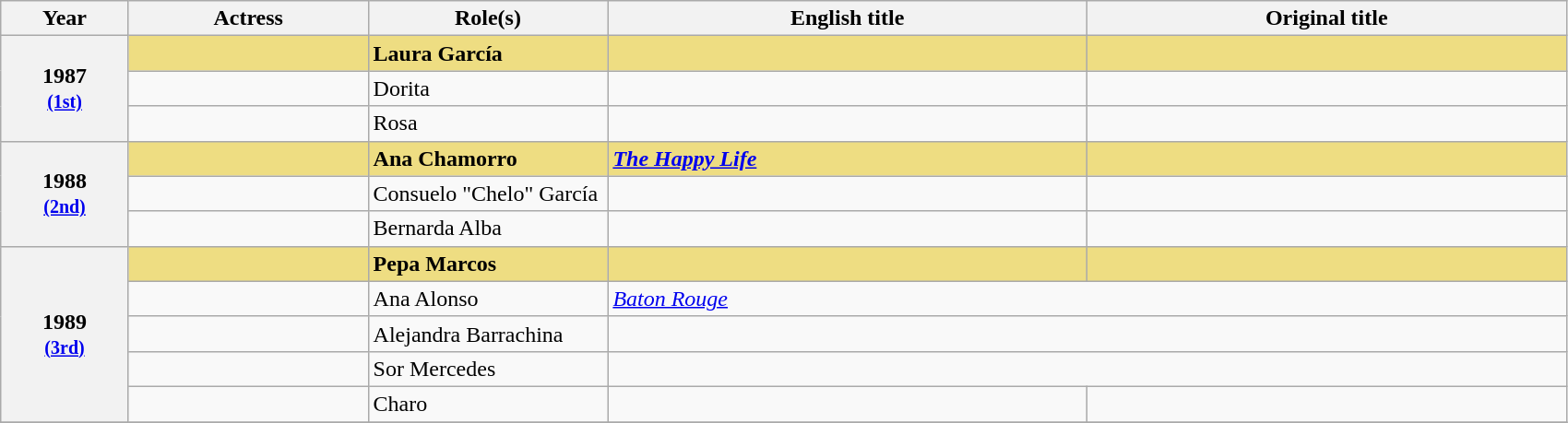<table class="wikitable sortable" style="text-align:left;">
<tr>
<th scope="col" style="width:8%;">Year</th>
<th scope="col" style="width:15%;">Actress</th>
<th scope="col" style="width:15%;">Role(s)</th>
<th scope="col" style="width:30%;">English title</th>
<th scope="col" style="width:30%;">Original title</th>
</tr>
<tr>
<th scope="row" rowspan=3 style="text-align:center">1987 <br><small><a href='#'>(1st)</a></small><br></th>
<td style="background:#eedd82;"><strong> </strong></td>
<td style="background:#eedd82;"><strong>Laura García</strong></td>
<td style="background:#eedd82;"><strong><em></em></strong></td>
<td style="background:#eedd82;"><strong><em></em></strong></td>
</tr>
<tr>
<td></td>
<td>Dorita</td>
<td><em></em></td>
<td><em></em></td>
</tr>
<tr>
<td></td>
<td>Rosa</td>
<td><em></em></td>
<td><em></em></td>
</tr>
<tr>
<th scope="row" rowspan=3 style="text-align:center">1988<br><small><a href='#'>(2nd)</a></small></th>
<td style="background:#eedd82;"><strong> </strong></td>
<td style="background:#eedd82;"><strong>Ana Chamorro</strong></td>
<td style="background:#eedd82;"><strong><em><a href='#'>The Happy Life</a></em></strong></td>
<td style="background:#eedd82;"><strong><em></em></strong></td>
</tr>
<tr>
<td></td>
<td>Consuelo "Chelo" García</td>
<td><em></em></td>
<td><em></em></td>
</tr>
<tr>
<td></td>
<td>Bernarda Alba</td>
<td><em></em></td>
<td><em></em></td>
</tr>
<tr>
<th scope="row" rowspan=5 style="text-align:center">1989<br><small><a href='#'>(3rd)</a></small></th>
<td style="background:#eedd82;"><strong> </strong></td>
<td style="background:#eedd82;"><strong>Pepa Marcos</strong></td>
<td style="background:#eedd82;"><strong><em></em></strong></td>
<td style="background:#eedd82;"><strong><em></em></strong></td>
</tr>
<tr>
<td></td>
<td>Ana Alonso</td>
<td colspan="2"><em><a href='#'>Baton Rouge</a></em></td>
</tr>
<tr>
<td></td>
<td>Alejandra Barrachina</td>
<td colspan="2"><em></em></td>
</tr>
<tr>
<td></td>
<td>Sor Mercedes</td>
<td colspan="2"><em></em></td>
</tr>
<tr>
<td></td>
<td>Charo</td>
<td><em></em></td>
<td><em></em></td>
</tr>
<tr>
</tr>
</table>
